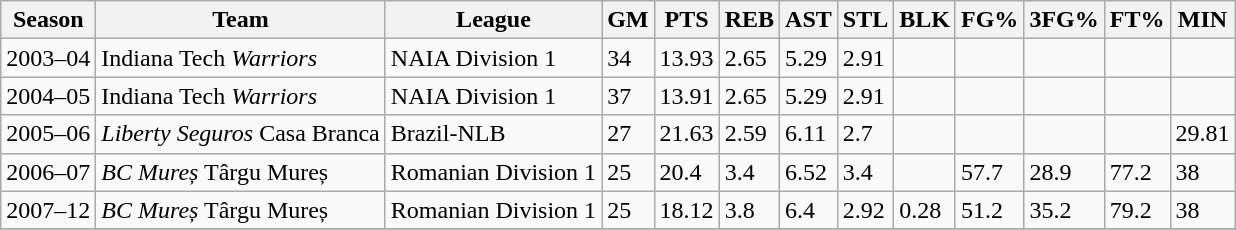<table class="wikitable">
<tr>
<th>Season</th>
<th>Team</th>
<th>League</th>
<th>GM</th>
<th>PTS</th>
<th>REB</th>
<th>AST</th>
<th>STL</th>
<th>BLK</th>
<th>FG%</th>
<th>3FG%</th>
<th>FT%</th>
<th>MIN</th>
</tr>
<tr>
<td>2003–04</td>
<td>Indiana Tech <em>Warriors</em></td>
<td>NAIA Division 1</td>
<td>34</td>
<td>13.93</td>
<td>2.65</td>
<td>5.29</td>
<td>2.91</td>
<td></td>
<td></td>
<td></td>
<td></td>
<td></td>
</tr>
<tr>
<td>2004–05</td>
<td>Indiana Tech <em>Warriors</em></td>
<td>NAIA Division 1</td>
<td>37</td>
<td>13.91</td>
<td>2.65</td>
<td>5.29</td>
<td>2.91</td>
<td></td>
<td></td>
<td></td>
<td></td>
<td></td>
</tr>
<tr>
<td>2005–06</td>
<td><em>Liberty Seguros</em> Casa Branca</td>
<td>Brazil-NLB</td>
<td>27</td>
<td>21.63</td>
<td>2.59</td>
<td>6.11</td>
<td>2.7</td>
<td></td>
<td></td>
<td></td>
<td></td>
<td>29.81</td>
</tr>
<tr>
<td>2006–07</td>
<td><em>BC Mureș</em> Târgu Mureș</td>
<td>Romanian Division 1</td>
<td>25</td>
<td>20.4</td>
<td>3.4</td>
<td>6.52</td>
<td>3.4</td>
<td></td>
<td>57.7</td>
<td>28.9</td>
<td>77.2</td>
<td>38</td>
</tr>
<tr>
<td>2007–12</td>
<td><em>BC Mureș</em> Târgu Mureș</td>
<td>Romanian Division 1</td>
<td>25</td>
<td>18.12</td>
<td>3.8</td>
<td>6.4</td>
<td>2.92</td>
<td>0.28</td>
<td>51.2</td>
<td>35.2</td>
<td>79.2</td>
<td>38</td>
</tr>
<tr>
</tr>
</table>
